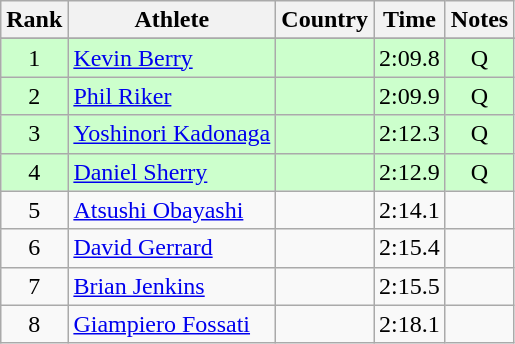<table class="wikitable sortable" style="text-align:center">
<tr>
<th>Rank</th>
<th>Athlete</th>
<th>Country</th>
<th>Time</th>
<th>Notes</th>
</tr>
<tr>
</tr>
<tr bgcolor=#CCFFCC>
<td>1</td>
<td align=left><a href='#'>Kevin Berry</a></td>
<td align=left></td>
<td>2:09.8</td>
<td>Q</td>
</tr>
<tr bgcolor=#CCFFCC>
<td>2</td>
<td align=left><a href='#'>Phil Riker</a></td>
<td align=left></td>
<td>2:09.9</td>
<td>Q</td>
</tr>
<tr bgcolor=#CCFFCC>
<td>3</td>
<td align=left><a href='#'>Yoshinori Kadonaga</a></td>
<td align=left></td>
<td>2:12.3</td>
<td>Q</td>
</tr>
<tr bgcolor=#CCFFCC>
<td>4</td>
<td align=left><a href='#'>Daniel Sherry</a></td>
<td align=left></td>
<td>2:12.9</td>
<td>Q</td>
</tr>
<tr>
<td>5</td>
<td align=left><a href='#'>Atsushi Obayashi</a></td>
<td align=left></td>
<td>2:14.1</td>
<td></td>
</tr>
<tr>
<td>6</td>
<td align=left><a href='#'>David Gerrard</a></td>
<td align=left></td>
<td>2:15.4</td>
<td></td>
</tr>
<tr>
<td>7</td>
<td align=left><a href='#'>Brian Jenkins</a></td>
<td align=left></td>
<td>2:15.5</td>
<td></td>
</tr>
<tr>
<td>8</td>
<td align=left><a href='#'>Giampiero Fossati</a></td>
<td align=left></td>
<td>2:18.1</td>
<td></td>
</tr>
</table>
